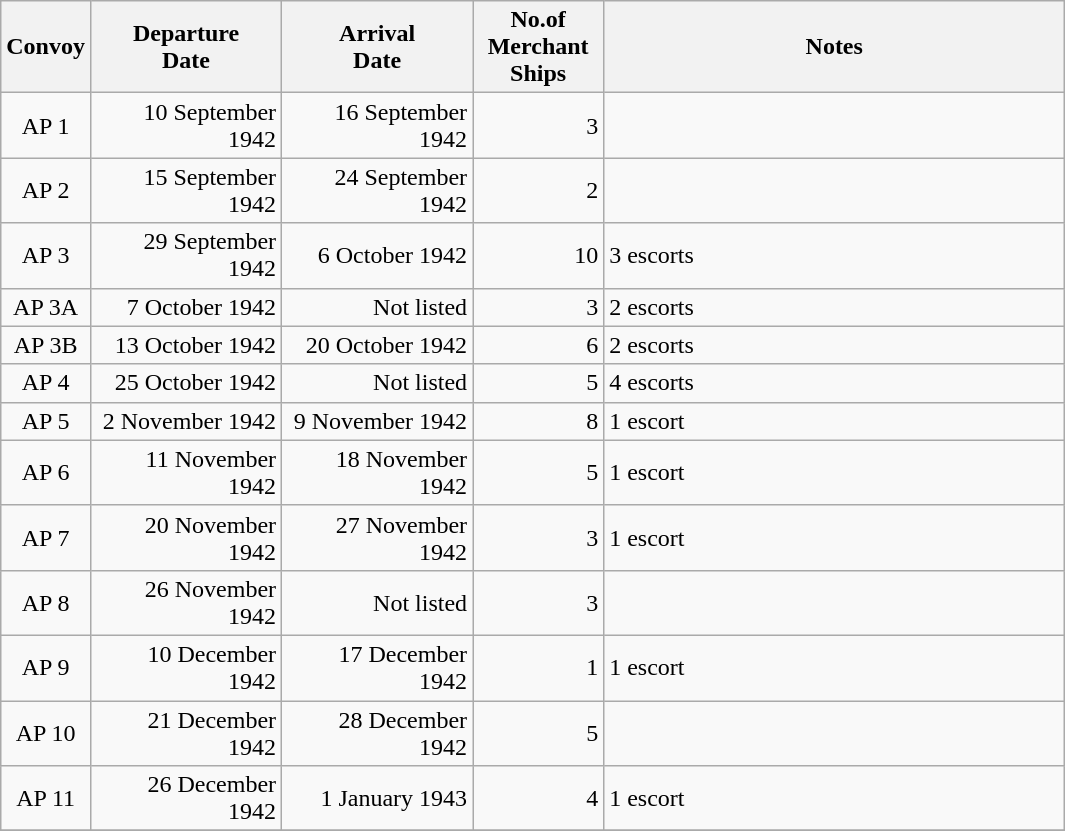<table class="wikitable sortable">
<tr>
<th scope="col" width="50px">Convoy</th>
<th scope="col" width="120px">Departure<br>Date</th>
<th scope="col" width="120px">Arrival<br>Date</th>
<th scope="col" width="80px">No.of Merchant Ships</th>
<th scope="col" width="300px">Notes</th>
</tr>
<tr>
<td align="center">AP 1</td>
<td align="right">10 September 1942</td>
<td align="right">16 September 1942</td>
<td align="right">3</td>
<td align="left"></td>
</tr>
<tr>
<td align="center">AP 2</td>
<td align="right">15 September 1942</td>
<td align="right">24 September 1942</td>
<td align="right">2</td>
<td align="left"></td>
</tr>
<tr>
<td align="center">AP 3</td>
<td align="right">29 September 1942</td>
<td align="right">6 October 1942</td>
<td align="right">10</td>
<td align="left">3 escorts</td>
</tr>
<tr>
<td align="center">AP 3A</td>
<td align="right">7 October 1942</td>
<td align="right">Not listed</td>
<td align="right">3</td>
<td align="left">2 escorts</td>
</tr>
<tr>
<td align="center">AP 3B</td>
<td align="right">13 October 1942</td>
<td align="right">20 October 1942</td>
<td align="right">6</td>
<td align="left">2 escorts</td>
</tr>
<tr>
<td align="center">AP 4</td>
<td align="right">25 October 1942</td>
<td align="right">Not listed</td>
<td align="right">5</td>
<td align="left">4 escorts</td>
</tr>
<tr>
<td align="center">AP 5</td>
<td align="right">2 November 1942</td>
<td align="right">9 November 1942</td>
<td align="right">8</td>
<td align="left">1 escort</td>
</tr>
<tr>
<td align="center">AP 6</td>
<td align="right">11 November 1942</td>
<td align="right">18 November 1942</td>
<td align="right">5</td>
<td align="left">1 escort</td>
</tr>
<tr>
<td align="center">AP 7</td>
<td align="right">20 November 1942</td>
<td align="right">27 November 1942</td>
<td align="right">3</td>
<td align="left">1 escort</td>
</tr>
<tr>
<td align="center">AP 8</td>
<td align="right">26 November 1942</td>
<td align="right">Not listed</td>
<td align="right">3</td>
<td align="left"></td>
</tr>
<tr>
<td align="center">AP 9</td>
<td align="right">10 December 1942</td>
<td align="right">17 December 1942</td>
<td align="right">1</td>
<td align="left">1 escort</td>
</tr>
<tr>
<td align="center">AP 10</td>
<td align="right">21 December 1942</td>
<td align="right">28 December 1942</td>
<td align="right">5</td>
<td align="left"></td>
</tr>
<tr>
<td align="center">AP 11</td>
<td align="right">26 December 1942</td>
<td align="right">1 January 1943</td>
<td align="right">4</td>
<td align="left">1 escort</td>
</tr>
<tr>
</tr>
</table>
